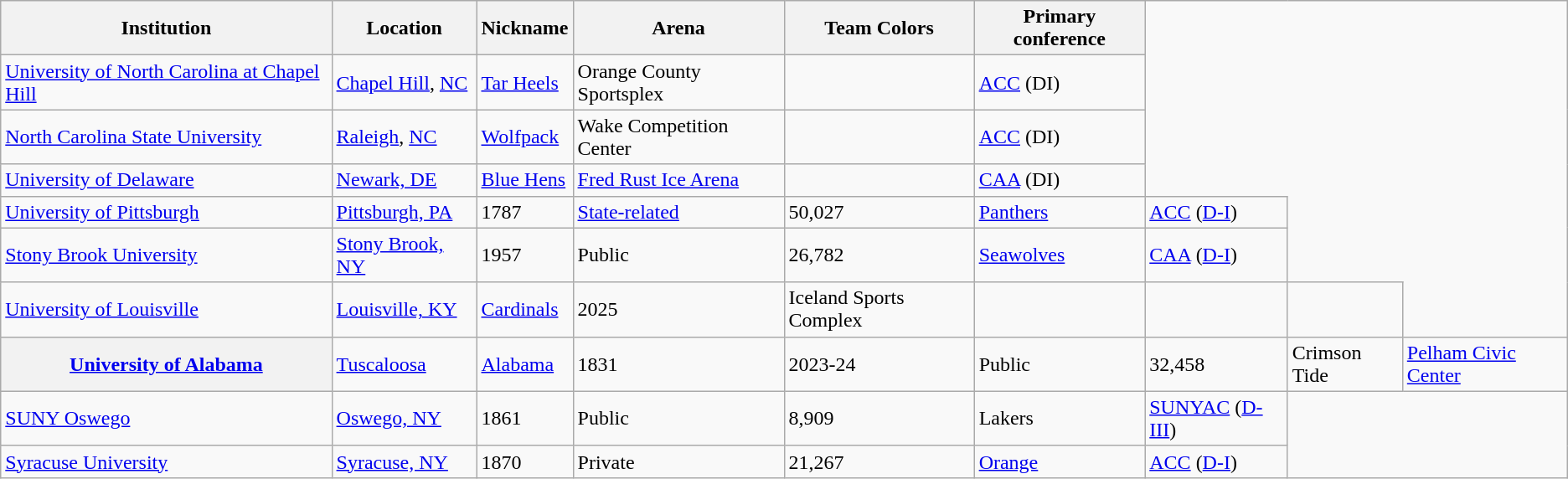<table class="wikitable sortable">
<tr>
<th>Institution</th>
<th>Location</th>
<th>Nickname</th>
<th>Arena</th>
<th>Team Colors</th>
<th>Primary conference</th>
</tr>
<tr>
<td><a href='#'>University of North Carolina at Chapel Hill</a></td>
<td><a href='#'>Chapel Hill</a>, <a href='#'>NC</a></td>
<td><a href='#'>Tar Heels</a></td>
<td>Orange County Sportsplex</td>
<td align=center> </td>
<td><a href='#'>ACC</a> (DI)</td>
</tr>
<tr>
<td><a href='#'>North Carolina State University</a></td>
<td><a href='#'>Raleigh</a>, <a href='#'>NC</a></td>
<td><a href='#'>Wolfpack</a></td>
<td>Wake Competition Center</td>
<td align=center> </td>
<td><a href='#'>ACC</a> (DI)</td>
</tr>
<tr>
<td><a href='#'>University of Delaware</a></td>
<td><a href='#'>Newark, DE</a></td>
<td><a href='#'>Blue Hens</a></td>
<td><a href='#'>Fred Rust Ice Arena</a></td>
<td align=center> </td>
<td><a href='#'>CAA</a> (DI)</td>
</tr>
<tr>
<td><a href='#'>University of Pittsburgh</a></td>
<td><a href='#'>Pittsburgh, PA</a></td>
<td>1787</td>
<td><a href='#'>State-related</a></td>
<td>50,027</td>
<td><a href='#'>Panthers</a></td>
<td><a href='#'>ACC</a> (<a href='#'>D-I</a>)</td>
</tr>
<tr>
<td><a href='#'>Stony Brook University</a></td>
<td><a href='#'>Stony Brook, NY</a></td>
<td>1957</td>
<td>Public</td>
<td>26,782</td>
<td><a href='#'>Seawolves</a></td>
<td><a href='#'>CAA</a> (<a href='#'>D-I</a>)</td>
</tr>
<tr>
<td><a href='#'>University of Louisville</a></td>
<td><a href='#'>Louisville, KY</a></td>
<td><a href='#'>Cardinals</a></td>
<td>2025</td>
<td>Iceland Sports Complex</td>
<td></td>
<td align=center> </td>
<td></td>
</tr>
<tr>
<th><a href='#'>University of Alabama</a></th>
<td><a href='#'>Tuscaloosa</a></td>
<td><a href='#'>Alabama</a></td>
<td>1831</td>
<td>2023-24</td>
<td>Public</td>
<td>32,458</td>
<td>Crimson Tide</td>
<td><a href='#'>Pelham Civic Center</a></td>
</tr>
<tr>
<td><a href='#'>SUNY Oswego</a></td>
<td><a href='#'>Oswego, NY</a></td>
<td>1861</td>
<td>Public</td>
<td>8,909</td>
<td>Lakers</td>
<td><a href='#'>SUNYAC</a> (<a href='#'>D-III</a>)</td>
</tr>
<tr>
<td><a href='#'>Syracuse University</a></td>
<td><a href='#'>Syracuse, NY</a></td>
<td>1870</td>
<td>Private</td>
<td>21,267</td>
<td><a href='#'>Orange</a></td>
<td><a href='#'>ACC</a> (<a href='#'>D-I</a>)</td>
</tr>
</table>
